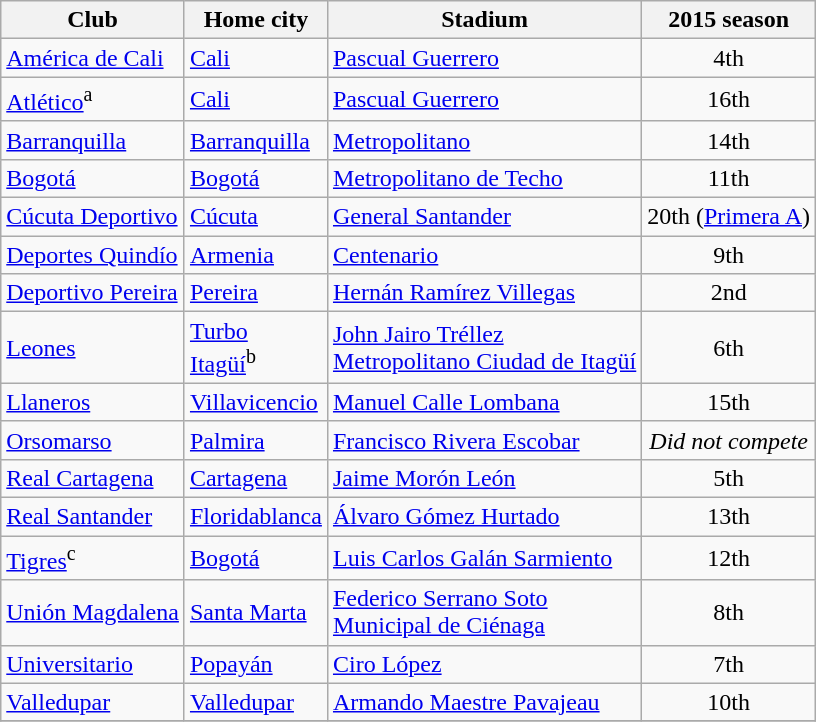<table class="wikitable sortable">
<tr>
<th>Club</th>
<th>Home city</th>
<th>Stadium</th>
<th>2015 season</th>
</tr>
<tr>
<td><a href='#'>América de Cali</a></td>
<td><a href='#'>Cali</a></td>
<td><a href='#'>Pascual Guerrero</a></td>
<td align=center>4th</td>
</tr>
<tr>
<td><a href='#'>Atlético</a><sup>a</sup></td>
<td><a href='#'>Cali</a></td>
<td><a href='#'>Pascual Guerrero</a></td>
<td align=center>16th</td>
</tr>
<tr>
<td><a href='#'>Barranquilla</a></td>
<td><a href='#'>Barranquilla</a></td>
<td><a href='#'>Metropolitano</a></td>
<td align=center>14th</td>
</tr>
<tr>
<td><a href='#'>Bogotá</a></td>
<td><a href='#'>Bogotá</a></td>
<td><a href='#'>Metropolitano de Techo</a></td>
<td align=center>11th</td>
</tr>
<tr>
<td><a href='#'>Cúcuta Deportivo</a></td>
<td><a href='#'>Cúcuta</a></td>
<td><a href='#'>General Santander</a></td>
<td align="center">20th (<a href='#'>Primera A</a>)</td>
</tr>
<tr>
<td><a href='#'>Deportes Quindío</a></td>
<td><a href='#'>Armenia</a></td>
<td><a href='#'>Centenario</a></td>
<td align=center>9th</td>
</tr>
<tr>
<td><a href='#'>Deportivo Pereira</a></td>
<td><a href='#'>Pereira</a></td>
<td><a href='#'>Hernán Ramírez Villegas</a></td>
<td align=center>2nd</td>
</tr>
<tr>
<td><a href='#'>Leones</a></td>
<td><a href='#'>Turbo</a><br><a href='#'>Itagüí</a><sup>b</sup></td>
<td><a href='#'>John Jairo Tréllez</a><br><a href='#'>Metropolitano Ciudad de Itagüí</a></td>
<td align=center>6th</td>
</tr>
<tr>
<td><a href='#'>Llaneros</a></td>
<td><a href='#'>Villavicencio</a></td>
<td><a href='#'>Manuel Calle Lombana</a></td>
<td align=center>15th</td>
</tr>
<tr>
<td><a href='#'>Orsomarso</a></td>
<td><a href='#'>Palmira</a></td>
<td><a href='#'>Francisco Rivera Escobar</a></td>
<td align=center><em>Did not compete</em></td>
</tr>
<tr>
<td><a href='#'>Real Cartagena</a></td>
<td><a href='#'>Cartagena</a></td>
<td><a href='#'>Jaime Morón León</a></td>
<td align=center>5th</td>
</tr>
<tr>
<td><a href='#'>Real Santander</a></td>
<td><a href='#'>Floridablanca</a></td>
<td><a href='#'>Álvaro Gómez Hurtado</a></td>
<td align=center>13th</td>
</tr>
<tr>
<td><a href='#'>Tigres</a><sup>c</sup></td>
<td><a href='#'>Bogotá</a></td>
<td><a href='#'>Luis Carlos Galán Sarmiento</a></td>
<td align=center>12th</td>
</tr>
<tr>
<td><a href='#'>Unión Magdalena</a></td>
<td><a href='#'>Santa Marta</a></td>
<td><a href='#'>Federico Serrano Soto</a><br><a href='#'>Municipal de Ciénaga</a></td>
<td align=center>8th</td>
</tr>
<tr>
<td><a href='#'>Universitario</a></td>
<td><a href='#'>Popayán</a></td>
<td><a href='#'>Ciro López</a></td>
<td align=center>7th</td>
</tr>
<tr>
<td><a href='#'>Valledupar</a></td>
<td><a href='#'>Valledupar</a></td>
<td><a href='#'>Armando Maestre Pavajeau</a></td>
<td align=center>10th</td>
</tr>
<tr>
</tr>
</table>
